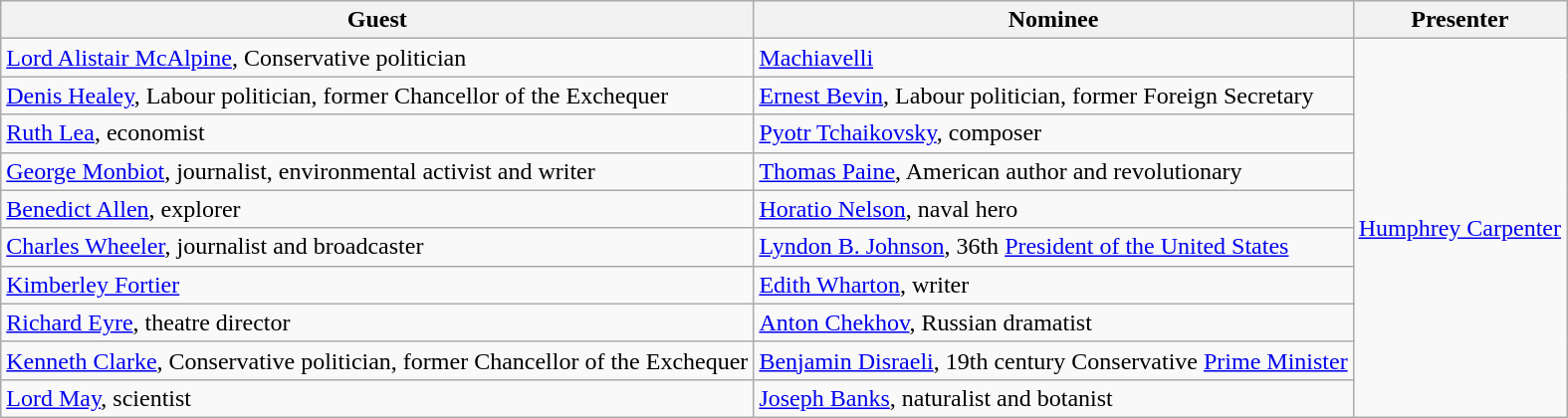<table class="wikitable">
<tr>
<th>Guest</th>
<th>Nominee</th>
<th>Presenter</th>
</tr>
<tr>
<td><a href='#'>Lord Alistair McAlpine</a>, Conservative politician</td>
<td><a href='#'>Machiavelli</a></td>
<td rowspan="10"><a href='#'>Humphrey Carpenter</a></td>
</tr>
<tr>
<td><a href='#'>Denis Healey</a>, Labour politician, former Chancellor of the Exchequer</td>
<td><a href='#'>Ernest Bevin</a>, Labour politician, former Foreign Secretary</td>
</tr>
<tr>
<td><a href='#'>Ruth Lea</a>, economist</td>
<td><a href='#'>Pyotr Tchaikovsky</a>, composer</td>
</tr>
<tr>
<td><a href='#'>George Monbiot</a>, journalist, environmental activist and writer</td>
<td><a href='#'>Thomas Paine</a>, American author and revolutionary</td>
</tr>
<tr>
<td><a href='#'>Benedict Allen</a>, explorer</td>
<td><a href='#'>Horatio Nelson</a>, naval hero</td>
</tr>
<tr>
<td><a href='#'>Charles Wheeler</a>, journalist and broadcaster</td>
<td><a href='#'>Lyndon B. Johnson</a>, 36th <a href='#'>President of the United States</a></td>
</tr>
<tr>
<td><a href='#'>Kimberley Fortier</a></td>
<td><a href='#'>Edith Wharton</a>, writer</td>
</tr>
<tr>
<td><a href='#'>Richard Eyre</a>, theatre director</td>
<td><a href='#'>Anton Chekhov</a>, Russian dramatist</td>
</tr>
<tr>
<td><a href='#'>Kenneth Clarke</a>, Conservative politician, former Chancellor of the Exchequer</td>
<td><a href='#'>Benjamin Disraeli</a>, 19th century Conservative <a href='#'>Prime Minister</a></td>
</tr>
<tr>
<td><a href='#'>Lord May</a>, scientist</td>
<td><a href='#'>Joseph Banks</a>, naturalist and botanist</td>
</tr>
</table>
